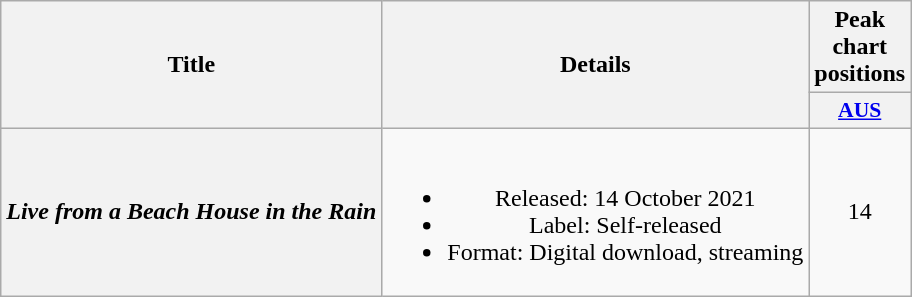<table class="wikitable plainrowheaders" style="text-align:center;" border="1">
<tr>
<th scope="col" rowspan="2">Title</th>
<th scope="col" rowspan="2">Details</th>
<th scope="col" colspan="1">Peak chart positions</th>
</tr>
<tr>
<th scope="col" style="width:3em;font-size:90%;"><a href='#'>AUS</a><br></th>
</tr>
<tr>
<th scope="row"><em>Live from a Beach House in the Rain</em></th>
<td><br><ul><li>Released: 14 October 2021</li><li>Label: Self-released</li><li>Format: Digital download, streaming</li></ul></td>
<td>14</td>
</tr>
</table>
